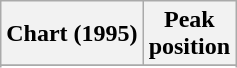<table class="wikitable sortable">
<tr>
<th align="left">Chart (1995)</th>
<th align="center">Peak<br>position</th>
</tr>
<tr>
</tr>
<tr>
</tr>
</table>
